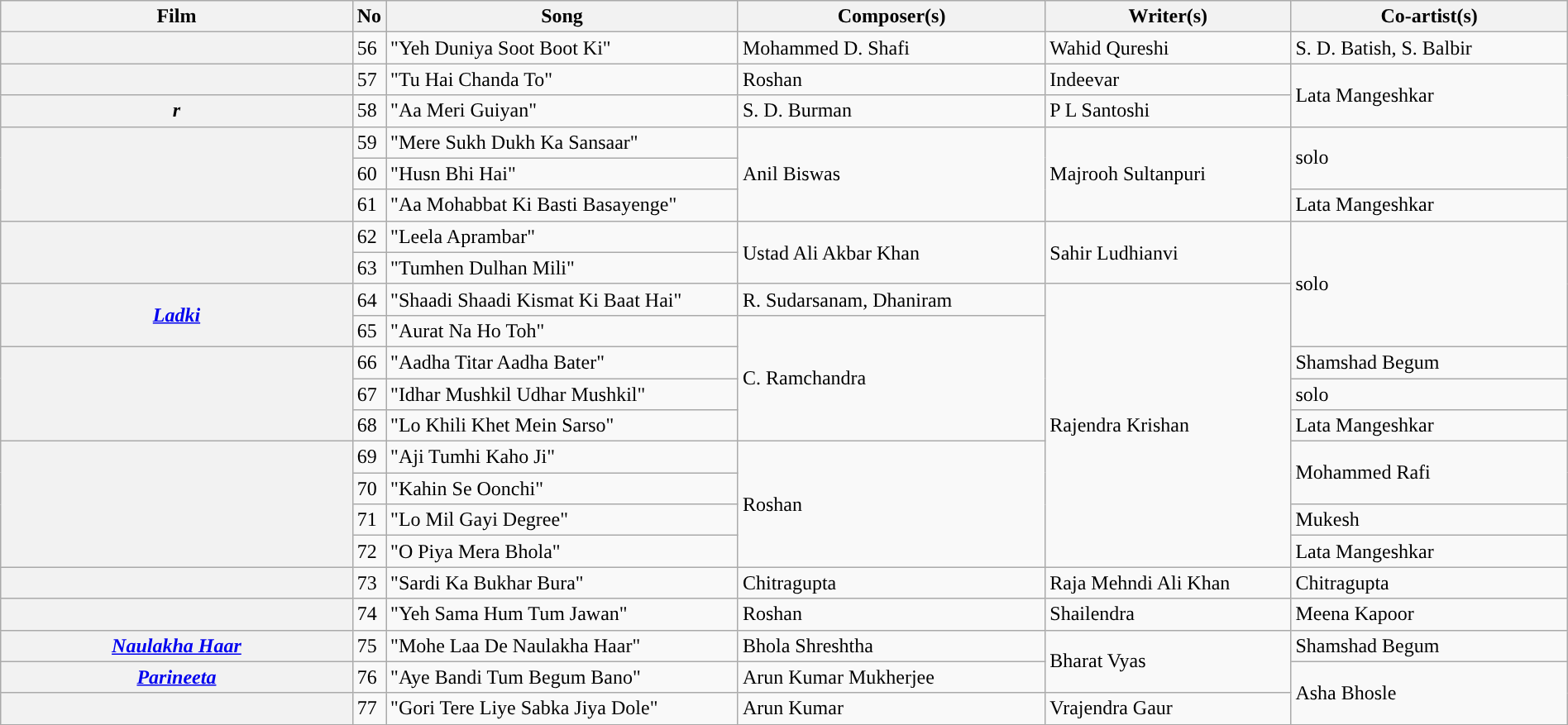<table class="wikitable plainrowheaders" width="100%" textcolor:#000;">
<tr style="background:#b0e0e66;">
<th scope="col" width=23%><strong>Film</strong></th>
<th><strong>No</strong></th>
<th scope="col" width=23%><strong>Song</strong></th>
<th scope="col" width=20%><strong>Composer(s)</strong></th>
<th scope="col" width=16%><strong>Writer(s)</strong></th>
<th scope="col" width=18%><strong>Co-artist(s)</strong></th>
</tr>
<tr>
<th><em></em></th>
<td>56</td>
<td>"Yeh Duniya Soot Boot Ki"</td>
<td>Mohammed D. Shafi</td>
<td>Wahid Qureshi</td>
<td>S. D. Batish, S. Balbir</td>
</tr>
<tr>
<th><em></em></th>
<td>57</td>
<td>"Tu Hai Chanda To"</td>
<td>Roshan</td>
<td>Indeevar</td>
<td rowspan=2>Lata Mangeshkar</td>
</tr>
<tr>
<th><em>r</em></th>
<td>58</td>
<td>"Aa Meri Guiyan"</td>
<td>S. D. Burman</td>
<td>P L Santoshi</td>
</tr>
<tr>
<th rowspan=3><em></em></th>
<td>59</td>
<td>"Mere Sukh Dukh Ka Sansaar"</td>
<td rowspan=3>Anil Biswas</td>
<td rowspan=3>Majrooh Sultanpuri</td>
<td rowspan=2>solo</td>
</tr>
<tr>
<td>60</td>
<td>"Husn Bhi Hai"</td>
</tr>
<tr>
<td>61</td>
<td>"Aa Mohabbat Ki Basti Basayenge"</td>
<td>Lata Mangeshkar</td>
</tr>
<tr>
<th rowspan=2><em></em></th>
<td>62</td>
<td>"Leela Aprambar"</td>
<td rowspan=2>Ustad Ali Akbar Khan</td>
<td rowspan=2>Sahir Ludhianvi</td>
<td rowspan=4>solo</td>
</tr>
<tr>
<td>63</td>
<td>"Tumhen Dulhan Mili"</td>
</tr>
<tr>
<th rowspan=2><em><a href='#'>Ladki</a></em></th>
<td>64</td>
<td>"Shaadi Shaadi Kismat Ki Baat Hai"</td>
<td>R. Sudarsanam, Dhaniram</td>
<td rowspan=9>Rajendra Krishan</td>
</tr>
<tr>
<td>65</td>
<td>"Aurat Na Ho Toh"</td>
<td rowspan=4>C. Ramchandra</td>
</tr>
<tr>
<th rowspan=3><em></em></th>
<td>66</td>
<td>"Aadha Titar Aadha Bater"</td>
<td>Shamshad Begum</td>
</tr>
<tr>
<td>67</td>
<td>"Idhar Mushkil Udhar Mushkil"</td>
<td>solo</td>
</tr>
<tr>
<td>68</td>
<td>"Lo Khili Khet Mein Sarso"</td>
<td>Lata Mangeshkar</td>
</tr>
<tr>
<th rowspan=4><em></em></th>
<td>69</td>
<td>"Aji Tumhi Kaho Ji"</td>
<td rowspan=4>Roshan</td>
<td rowspan=2>Mohammed Rafi</td>
</tr>
<tr>
<td>70</td>
<td>"Kahin Se Oonchi"</td>
</tr>
<tr>
<td>71</td>
<td>"Lo Mil Gayi Degree"</td>
<td>Mukesh</td>
</tr>
<tr>
<td>72</td>
<td>"O Piya Mera Bhola"</td>
<td>Lata Mangeshkar</td>
</tr>
<tr>
<th><em></em></th>
<td>73</td>
<td>"Sardi Ka Bukhar Bura"</td>
<td>Chitragupta</td>
<td>Raja Mehndi Ali Khan</td>
<td>Chitragupta</td>
</tr>
<tr>
<th><em></em></th>
<td>74</td>
<td>"Yeh Sama Hum Tum Jawan"</td>
<td>Roshan</td>
<td>Shailendra</td>
<td>Meena Kapoor</td>
</tr>
<tr>
<th><em><a href='#'>Naulakha Haar</a></em></th>
<td>75</td>
<td>"Mohe Laa De Naulakha Haar"</td>
<td>Bhola Shreshtha</td>
<td rowspan=2>Bharat Vyas</td>
<td>Shamshad Begum</td>
</tr>
<tr>
<th><em><a href='#'>Parineeta</a></em></th>
<td>76</td>
<td>"Aye Bandi Tum Begum Bano"</td>
<td>Arun Kumar Mukherjee</td>
<td rowspan=2>Asha Bhosle</td>
</tr>
<tr>
<th><em></em></th>
<td>77</td>
<td>"Gori Tere Liye Sabka Jiya Dole"</td>
<td>Arun Kumar</td>
<td>Vrajendra Gaur</td>
</tr>
<tr>
</tr>
</table>
